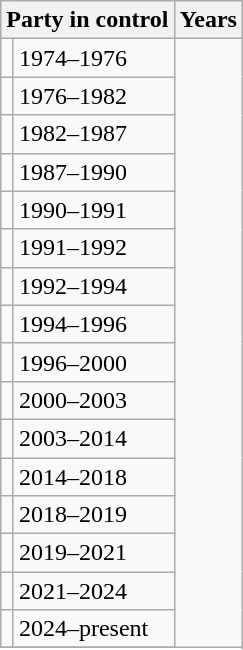<table class="wikitable">
<tr>
<th colspan="2">Party in control</th>
<th>Years</th>
</tr>
<tr>
<td></td>
<td>1974–1976</td>
</tr>
<tr>
<td></td>
<td>1976–1982</td>
</tr>
<tr>
<td></td>
<td>1982–1987</td>
</tr>
<tr>
<td></td>
<td>1987–1990</td>
</tr>
<tr>
<td></td>
<td>1990–1991</td>
</tr>
<tr>
<td></td>
<td>1991–1992</td>
</tr>
<tr>
<td></td>
<td>1992–1994</td>
</tr>
<tr>
<td></td>
<td>1994–1996</td>
</tr>
<tr>
<td></td>
<td>1996–2000</td>
</tr>
<tr>
<td></td>
<td>2000–2003</td>
</tr>
<tr>
<td></td>
<td>2003–2014</td>
</tr>
<tr>
<td></td>
<td>2014–2018</td>
</tr>
<tr>
<td></td>
<td>2018–2019</td>
</tr>
<tr>
<td></td>
<td>2019–2021</td>
</tr>
<tr>
<td></td>
<td>2021–2024</td>
</tr>
<tr>
<td></td>
<td>2024–present</td>
</tr>
<tr>
</tr>
</table>
